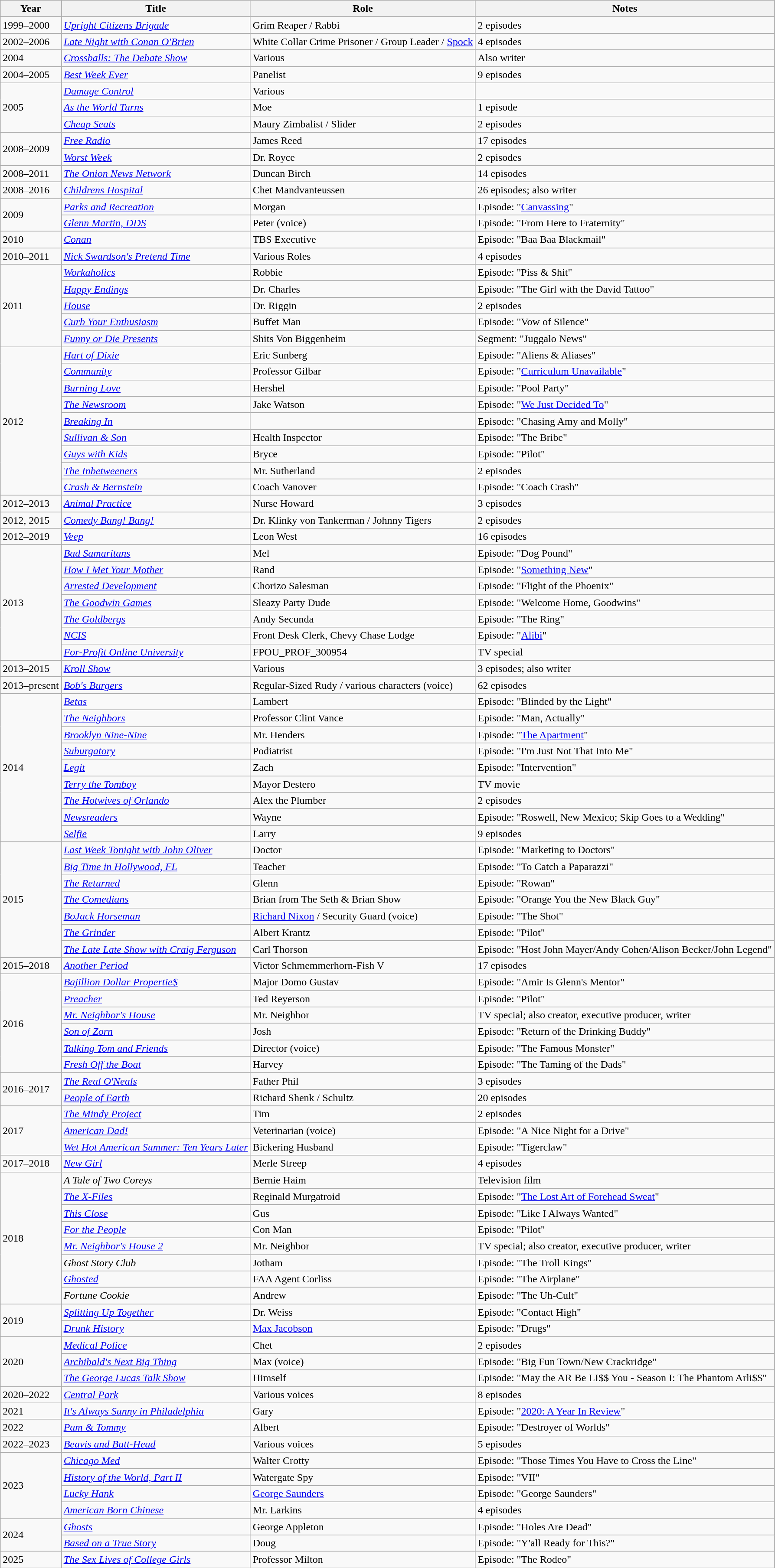<table class="wikitable sortable">
<tr>
<th>Year</th>
<th>Title</th>
<th>Role</th>
<th class="unsortable">Notes</th>
</tr>
<tr>
<td>1999–2000</td>
<td><em><a href='#'>Upright Citizens Brigade</a></em></td>
<td>Grim Reaper / Rabbi</td>
<td>2 episodes</td>
</tr>
<tr>
<td>2002–2006</td>
<td><em><a href='#'>Late Night with Conan O'Brien</a></em></td>
<td>White Collar Crime Prisoner / Group Leader / <a href='#'>Spock</a></td>
<td>4 episodes</td>
</tr>
<tr>
<td>2004</td>
<td><em><a href='#'>Crossballs: The Debate Show</a></em></td>
<td>Various</td>
<td>Also writer</td>
</tr>
<tr>
<td>2004–2005</td>
<td><em><a href='#'>Best Week Ever</a></em></td>
<td>Panelist</td>
<td>9 episodes</td>
</tr>
<tr>
<td rowspan="3">2005</td>
<td><em><a href='#'>Damage Control</a></em></td>
<td>Various</td>
<td></td>
</tr>
<tr>
<td><em><a href='#'>As the World Turns</a></em></td>
<td>Moe</td>
<td>1 episode</td>
</tr>
<tr>
<td><em><a href='#'>Cheap Seats</a></em></td>
<td>Maury Zimbalist / Slider</td>
<td>2 episodes</td>
</tr>
<tr>
<td rowspan="2">2008–2009</td>
<td><em><a href='#'>Free Radio</a></em></td>
<td>James Reed</td>
<td>17 episodes</td>
</tr>
<tr>
<td><em><a href='#'>Worst Week</a></em></td>
<td>Dr. Royce</td>
<td>2 episodes</td>
</tr>
<tr>
<td>2008–2011</td>
<td><em><a href='#'>The Onion News Network</a></em></td>
<td>Duncan Birch</td>
<td>14 episodes</td>
</tr>
<tr>
<td>2008–2016</td>
<td><em><a href='#'>Childrens Hospital</a></em></td>
<td>Chet Mandvanteussen</td>
<td>26 episodes; also writer</td>
</tr>
<tr>
<td rowspan="2">2009</td>
<td><em><a href='#'>Parks and Recreation</a></em></td>
<td>Morgan</td>
<td>Episode: "<a href='#'>Canvassing</a>"</td>
</tr>
<tr>
<td><em><a href='#'>Glenn Martin, DDS</a></em></td>
<td>Peter (voice)</td>
<td>Episode: "From Here to Fraternity"</td>
</tr>
<tr>
<td>2010</td>
<td><em><a href='#'>Conan</a></em></td>
<td>TBS Executive</td>
<td>Episode: "Baa Baa Blackmail"</td>
</tr>
<tr>
<td>2010–2011</td>
<td><em><a href='#'>Nick Swardson's Pretend Time</a></em></td>
<td>Various Roles</td>
<td>4 episodes</td>
</tr>
<tr>
<td rowspan="5">2011</td>
<td><em><a href='#'>Workaholics</a></em></td>
<td>Robbie</td>
<td>Episode: "Piss & Shit"</td>
</tr>
<tr>
<td><em><a href='#'>Happy Endings</a></em></td>
<td>Dr. Charles</td>
<td>Episode: "The Girl with the David Tattoo"</td>
</tr>
<tr>
<td><em><a href='#'>House</a></em></td>
<td>Dr. Riggin</td>
<td>2 episodes</td>
</tr>
<tr>
<td><em><a href='#'>Curb Your Enthusiasm</a></em></td>
<td>Buffet Man</td>
<td>Episode: "Vow of Silence"</td>
</tr>
<tr>
<td><em><a href='#'>Funny or Die Presents</a></em></td>
<td>Shits Von Biggenheim</td>
<td>Segment: "Juggalo News"</td>
</tr>
<tr>
<td rowspan="9">2012</td>
<td><em><a href='#'>Hart of Dixie</a></em></td>
<td>Eric Sunberg</td>
<td>Episode: "Aliens & Aliases"</td>
</tr>
<tr>
<td><em><a href='#'>Community</a></em></td>
<td>Professor Gilbar</td>
<td>Episode: "<a href='#'>Curriculum Unavailable</a>"</td>
</tr>
<tr>
<td><em><a href='#'>Burning Love</a></em></td>
<td>Hershel</td>
<td>Episode: "Pool Party"</td>
</tr>
<tr>
<td><em><a href='#'>The Newsroom</a></em></td>
<td>Jake Watson</td>
<td>Episode: "<a href='#'>We Just Decided To</a>"</td>
</tr>
<tr>
<td><em><a href='#'>Breaking In</a></em></td>
<td></td>
<td>Episode: "Chasing Amy and Molly"</td>
</tr>
<tr>
<td><em><a href='#'>Sullivan & Son</a></em></td>
<td>Health Inspector</td>
<td>Episode: "The Bribe"</td>
</tr>
<tr>
<td><em><a href='#'>Guys with Kids</a></em></td>
<td>Bryce</td>
<td>Episode: "Pilot"</td>
</tr>
<tr>
<td><a href='#'><em>The Inbetweeners</em></a></td>
<td>Mr. Sutherland</td>
<td>2 episodes</td>
</tr>
<tr>
<td><em><a href='#'>Crash & Bernstein</a></em></td>
<td>Coach Vanover</td>
<td>Episode: "Coach Crash"</td>
</tr>
<tr>
<td>2012–2013</td>
<td><em><a href='#'>Animal Practice</a></em></td>
<td>Nurse Howard</td>
<td>3 episodes</td>
</tr>
<tr>
<td>2012, 2015</td>
<td><em><a href='#'>Comedy Bang! Bang!</a></em></td>
<td>Dr. Klinky von Tankerman / Johnny Tigers</td>
<td>2 episodes</td>
</tr>
<tr>
<td>2012–2019</td>
<td><em><a href='#'>Veep</a></em></td>
<td>Leon West</td>
<td>16 episodes</td>
</tr>
<tr>
<td rowspan="7">2013</td>
<td><em><a href='#'>Bad Samaritans</a></em></td>
<td>Mel</td>
<td>Episode: "Dog Pound"</td>
</tr>
<tr>
<td><em><a href='#'>How I Met Your Mother</a></em></td>
<td>Rand</td>
<td>Episode: "<a href='#'>Something New</a>"</td>
</tr>
<tr>
<td><em><a href='#'>Arrested Development</a></em></td>
<td>Chorizo Salesman</td>
<td>Episode: "Flight of the Phoenix"</td>
</tr>
<tr>
<td><em><a href='#'>The Goodwin Games</a></em></td>
<td>Sleazy Party Dude</td>
<td>Episode: "Welcome Home, Goodwins"</td>
</tr>
<tr>
<td><em><a href='#'>The Goldbergs</a></em></td>
<td>Andy Secunda</td>
<td>Episode: "The Ring"</td>
</tr>
<tr>
<td><em><a href='#'>NCIS</a></em></td>
<td>Front Desk Clerk, Chevy Chase Lodge</td>
<td>Episode: "<a href='#'>Alibi</a>"</td>
</tr>
<tr>
<td><em><a href='#'>For-Profit Online University</a></em></td>
<td>FPOU_PROF_300954</td>
<td>TV special</td>
</tr>
<tr>
<td>2013–2015</td>
<td><em><a href='#'>Kroll Show</a></em></td>
<td>Various</td>
<td>3 episodes; also writer</td>
</tr>
<tr>
<td>2013–present</td>
<td><em><a href='#'>Bob's Burgers</a></em></td>
<td>Regular-Sized Rudy / various characters (voice)</td>
<td>62 episodes</td>
</tr>
<tr>
<td rowspan="9">2014</td>
<td><em><a href='#'>Betas</a></em></td>
<td>Lambert</td>
<td>Episode: "Blinded by the Light"</td>
</tr>
<tr>
<td><em><a href='#'>The Neighbors</a></em></td>
<td>Professor Clint Vance</td>
<td>Episode: "Man, Actually"</td>
</tr>
<tr>
<td><em><a href='#'>Brooklyn Nine-Nine</a></em></td>
<td>Mr. Henders</td>
<td>Episode: "<a href='#'>The Apartment</a>"</td>
</tr>
<tr>
<td><em><a href='#'>Suburgatory</a></em></td>
<td>Podiatrist</td>
<td>Episode: "I'm Just Not That Into Me"</td>
</tr>
<tr>
<td><em><a href='#'>Legit</a></em></td>
<td>Zach</td>
<td>Episode: "Intervention"</td>
</tr>
<tr>
<td><em><a href='#'>Terry the Tomboy</a></em></td>
<td>Mayor Destero</td>
<td>TV movie</td>
</tr>
<tr>
<td><em><a href='#'>The Hotwives of Orlando</a></em></td>
<td>Alex the Plumber</td>
<td>2 episodes</td>
</tr>
<tr>
<td><em><a href='#'>Newsreaders</a></em></td>
<td>Wayne</td>
<td>Episode: "Roswell, New Mexico; Skip Goes to a Wedding"</td>
</tr>
<tr>
<td><em><a href='#'>Selfie</a></em></td>
<td>Larry</td>
<td>9 episodes</td>
</tr>
<tr>
<td rowspan="7">2015</td>
<td><em><a href='#'>Last Week Tonight with John Oliver</a></em></td>
<td>Doctor</td>
<td>Episode: "Marketing to Doctors"</td>
</tr>
<tr>
<td><em><a href='#'>Big Time in Hollywood, FL</a></em></td>
<td>Teacher</td>
<td>Episode: "To Catch a Paparazzi"</td>
</tr>
<tr>
<td><em><a href='#'>The Returned</a></em></td>
<td>Glenn</td>
<td>Episode: "Rowan"</td>
</tr>
<tr>
<td><em><a href='#'>The Comedians</a></em></td>
<td>Brian from The Seth & Brian Show</td>
<td>Episode: "Orange You the New Black Guy"</td>
</tr>
<tr>
<td><em><a href='#'>BoJack Horseman</a></em></td>
<td><a href='#'>Richard Nixon</a> / Security Guard (voice)</td>
<td>Episode: "The Shot"</td>
</tr>
<tr>
<td><em><a href='#'>The Grinder</a></em></td>
<td>Albert Krantz</td>
<td>Episode: "Pilot"</td>
</tr>
<tr>
<td><em><a href='#'>The Late Late Show with Craig Ferguson</a></em></td>
<td>Carl Thorson</td>
<td>Episode: "Host John Mayer/Andy Cohen/Alison Becker/John Legend"</td>
</tr>
<tr>
<td>2015–2018</td>
<td><em><a href='#'>Another Period</a></em></td>
<td>Victor Schmemmerhorn-Fish V</td>
<td>17 episodes</td>
</tr>
<tr>
<td rowspan="6">2016</td>
<td><em><a href='#'>Bajillion Dollar Propertie$</a></em></td>
<td>Major Domo Gustav</td>
<td>Episode: "Amir Is Glenn's Mentor"</td>
</tr>
<tr>
<td><em><a href='#'>Preacher</a></em></td>
<td>Ted Reyerson</td>
<td>Episode: "Pilot"</td>
</tr>
<tr>
<td><em><a href='#'>Mr. Neighbor's House</a></em></td>
<td>Mr. Neighbor</td>
<td>TV special; also creator, executive producer, writer</td>
</tr>
<tr>
<td><em><a href='#'>Son of Zorn</a></em></td>
<td>Josh</td>
<td>Episode: "Return of the Drinking Buddy"</td>
</tr>
<tr>
<td><em><a href='#'>Talking Tom and Friends</a></em></td>
<td>Director (voice)</td>
<td>Episode: "The Famous Monster"</td>
</tr>
<tr>
<td><em><a href='#'>Fresh Off the Boat</a></em></td>
<td>Harvey</td>
<td>Episode: "The Taming of the Dads"</td>
</tr>
<tr>
<td rowspan="2">2016–2017</td>
<td><em><a href='#'>The Real O'Neals</a></em></td>
<td>Father Phil</td>
<td>3 episodes</td>
</tr>
<tr>
<td><em><a href='#'>People of Earth</a></em></td>
<td>Richard Shenk / Schultz</td>
<td>20 episodes</td>
</tr>
<tr>
<td rowspan="3">2017</td>
<td><em><a href='#'>The Mindy Project</a></em></td>
<td>Tim</td>
<td>2 episodes</td>
</tr>
<tr>
<td><em><a href='#'>American Dad!</a></em></td>
<td>Veterinarian (voice)</td>
<td>Episode: "A Nice Night for a Drive"</td>
</tr>
<tr>
<td><em><a href='#'>Wet Hot American Summer: Ten Years Later</a></em></td>
<td>Bickering Husband</td>
<td>Episode: "Tigerclaw"</td>
</tr>
<tr>
<td>2017–2018</td>
<td><em><a href='#'>New Girl</a></em></td>
<td>Merle Streep</td>
<td>4 episodes</td>
</tr>
<tr>
<td rowspan="8">2018</td>
<td><em>A Tale of Two Coreys</em></td>
<td>Bernie Haim</td>
<td>Television film</td>
</tr>
<tr>
<td><em><a href='#'>The X-Files</a></em></td>
<td>Reginald Murgatroid</td>
<td>Episode: "<a href='#'>The Lost Art of Forehead Sweat</a>"</td>
</tr>
<tr>
<td><em><a href='#'>This Close</a></em></td>
<td>Gus</td>
<td>Episode: "Like I Always Wanted"</td>
</tr>
<tr>
<td><em><a href='#'>For the People</a></em></td>
<td>Con Man</td>
<td>Episode: "Pilot"</td>
</tr>
<tr>
<td><em><a href='#'>Mr. Neighbor's House 2</a></em></td>
<td>Mr. Neighbor</td>
<td>TV special; also creator, executive producer, writer</td>
</tr>
<tr>
<td><em>Ghost Story Club</em></td>
<td>Jotham</td>
<td>Episode: "The Troll Kings"</td>
</tr>
<tr>
<td><em><a href='#'>Ghosted</a></em></td>
<td>FAA Agent Corliss</td>
<td>Episode: "The Airplane"</td>
</tr>
<tr>
<td><em>Fortune Cookie</em></td>
<td>Andrew</td>
<td>Episode: "The Uh-Cult"</td>
</tr>
<tr>
<td rowspan="2">2019</td>
<td><em><a href='#'>Splitting Up Together</a></em></td>
<td>Dr. Weiss</td>
<td>Episode: "Contact High"</td>
</tr>
<tr>
<td><em><a href='#'>Drunk History</a></em></td>
<td><a href='#'>Max Jacobson</a></td>
<td>Episode: "Drugs"</td>
</tr>
<tr>
<td rowspan="3">2020</td>
<td><em><a href='#'>Medical Police</a></em></td>
<td>Chet</td>
<td>2 episodes</td>
</tr>
<tr>
<td><em><a href='#'>Archibald's Next Big Thing</a></em></td>
<td>Max (voice)</td>
<td>Episode: "Big Fun Town/New Crackridge"</td>
</tr>
<tr>
<td><em><a href='#'>The George Lucas Talk Show</a></em></td>
<td>Himself</td>
<td>Episode: "May the AR Be LI$$ You - Season I: The Phantom Arli$$"</td>
</tr>
<tr>
<td>2020–2022</td>
<td><em><a href='#'>Central Park</a></em></td>
<td>Various voices</td>
<td>8 episodes</td>
</tr>
<tr>
<td>2021</td>
<td><em><a href='#'>It's Always Sunny in Philadelphia</a></em></td>
<td>Gary</td>
<td>Episode: "<a href='#'>2020: A Year In Review</a>"</td>
</tr>
<tr>
<td>2022</td>
<td><em><a href='#'>Pam & Tommy</a></em></td>
<td>Albert</td>
<td>Episode: "Destroyer of Worlds"</td>
</tr>
<tr>
<td>2022–2023</td>
<td><em><a href='#'>Beavis and Butt-Head</a></em></td>
<td>Various voices</td>
<td>5 episodes</td>
</tr>
<tr>
<td rowspan="4">2023</td>
<td><em><a href='#'>Chicago Med</a></em></td>
<td>Walter Crotty</td>
<td>Episode: "Those Times You Have to Cross the Line"</td>
</tr>
<tr>
<td><em><a href='#'>History of the World, Part II</a></em></td>
<td>Watergate Spy</td>
<td>Episode: "VII"</td>
</tr>
<tr>
<td><em><a href='#'>Lucky Hank</a></em></td>
<td><a href='#'>George Saunders</a></td>
<td>Episode: "George Saunders"</td>
</tr>
<tr>
<td><em><a href='#'>American Born Chinese</a></em></td>
<td>Mr. Larkins</td>
<td>4 episodes</td>
</tr>
<tr>
<td rowspan="2">2024</td>
<td><em><a href='#'>Ghosts</a></em></td>
<td>George Appleton</td>
<td>Episode: "Holes Are Dead"</td>
</tr>
<tr>
<td><em><a href='#'>Based on a True Story</a></em></td>
<td>Doug</td>
<td>Episode: "Y'all Ready for This?"</td>
</tr>
<tr>
<td>2025</td>
<td><em><a href='#'>The Sex Lives of College Girls</a></em></td>
<td>Professor Milton</td>
<td>Episode: "The Rodeo"</td>
</tr>
</table>
